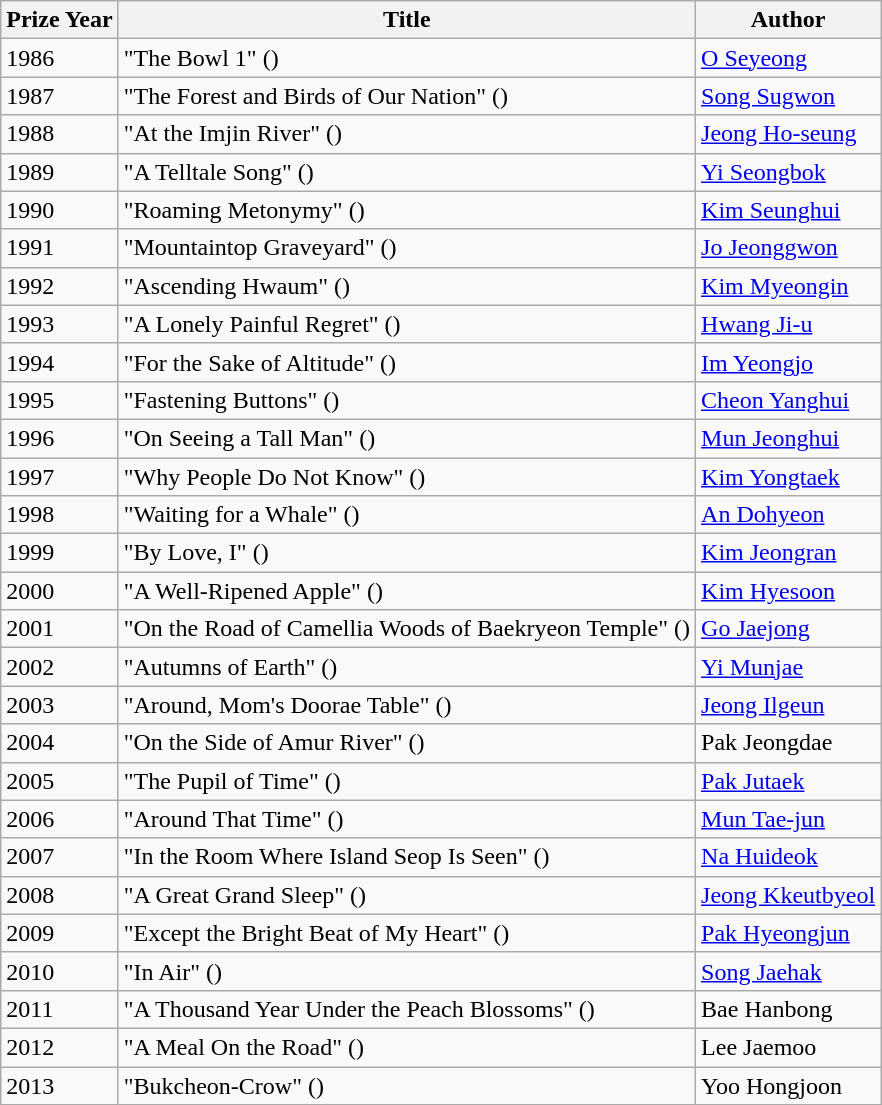<table class="wikitable">
<tr>
<th>Prize Year</th>
<th>Title</th>
<th>Author</th>
</tr>
<tr>
<td>1986</td>
<td>"The Bowl 1" ()</td>
<td><a href='#'>O Seyeong</a></td>
</tr>
<tr>
<td>1987</td>
<td>"The Forest and Birds of Our Nation" ()</td>
<td><a href='#'>Song Sugwon</a></td>
</tr>
<tr>
<td>1988</td>
<td>"At the Imjin River" ()</td>
<td><a href='#'>Jeong Ho-seung</a></td>
</tr>
<tr>
<td>1989</td>
<td>"A Telltale Song" ()</td>
<td><a href='#'>Yi Seongbok</a></td>
</tr>
<tr>
<td>1990</td>
<td>"Roaming Metonymy" ()</td>
<td><a href='#'>Kim Seunghui</a></td>
</tr>
<tr>
<td>1991</td>
<td>"Mountaintop Graveyard" ()</td>
<td><a href='#'>Jo Jeonggwon</a></td>
</tr>
<tr>
<td>1992</td>
<td>"Ascending Hwaum" ()</td>
<td><a href='#'>Kim Myeongin</a></td>
</tr>
<tr>
<td>1993</td>
<td>"A Lonely Painful Regret" ()</td>
<td><a href='#'>Hwang Ji-u</a></td>
</tr>
<tr>
<td>1994</td>
<td>"For the Sake of Altitude" ()</td>
<td><a href='#'>Im Yeongjo</a></td>
</tr>
<tr>
<td>1995</td>
<td>"Fastening Buttons" ()</td>
<td><a href='#'>Cheon Yanghui</a></td>
</tr>
<tr>
<td>1996</td>
<td>"On Seeing a Tall Man" ()</td>
<td><a href='#'>Mun Jeonghui</a></td>
</tr>
<tr>
<td>1997</td>
<td>"Why People Do Not Know" ()</td>
<td><a href='#'>Kim Yongtaek</a></td>
</tr>
<tr>
<td>1998</td>
<td>"Waiting for a Whale" ()</td>
<td><a href='#'>An Dohyeon</a></td>
</tr>
<tr>
<td>1999</td>
<td>"By Love, I" ()</td>
<td><a href='#'>Kim Jeongran</a></td>
</tr>
<tr>
<td>2000</td>
<td>"A Well-Ripened Apple" ()</td>
<td><a href='#'>Kim Hyesoon</a></td>
</tr>
<tr>
<td>2001</td>
<td>"On the Road of Camellia Woods of Baekryeon Temple" ()</td>
<td><a href='#'>Go Jaejong</a></td>
</tr>
<tr>
<td>2002</td>
<td>"Autumns of Earth" ()</td>
<td><a href='#'>Yi Munjae</a></td>
</tr>
<tr>
<td>2003</td>
<td>"Around, Mom's Doorae Table" ()</td>
<td><a href='#'>Jeong Ilgeun</a></td>
</tr>
<tr>
<td>2004</td>
<td>"On the Side of Amur River" ()</td>
<td>Pak Jeongdae</td>
</tr>
<tr>
<td>2005</td>
<td>"The Pupil of Time" ()</td>
<td><a href='#'>Pak Jutaek</a></td>
</tr>
<tr>
<td>2006</td>
<td>"Around That Time" ()</td>
<td><a href='#'>Mun Tae-jun</a></td>
</tr>
<tr>
<td>2007</td>
<td>"In the Room Where Island Seop Is Seen" ()</td>
<td><a href='#'>Na Huideok</a></td>
</tr>
<tr>
<td>2008</td>
<td>"A Great Grand Sleep" ()</td>
<td><a href='#'>Jeong Kkeutbyeol</a></td>
</tr>
<tr>
<td>2009</td>
<td>"Except the Bright Beat of My Heart" ()</td>
<td><a href='#'>Pak Hyeongjun</a></td>
</tr>
<tr>
<td>2010</td>
<td>"In Air" ()</td>
<td><a href='#'>Song Jaehak</a></td>
</tr>
<tr>
<td>2011</td>
<td>"A Thousand Year Under the Peach Blossoms" ()</td>
<td>Bae Hanbong</td>
</tr>
<tr>
<td>2012</td>
<td>"A Meal On the Road" ()</td>
<td>Lee Jaemoo</td>
</tr>
<tr>
<td>2013</td>
<td>"Bukcheon-Crow" ()</td>
<td>Yoo Hongjoon</td>
</tr>
</table>
